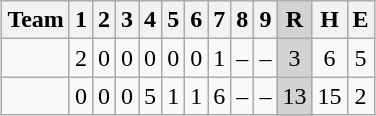<table class="wikitable" style="text-align:center; margin-left: auto; margin-right: auto; border: none;">
<tr>
<th>Team</th>
<th>1</th>
<th>2</th>
<th>3</th>
<th>4</th>
<th>5</th>
<th>6</th>
<th>7</th>
<th>8</th>
<th>9</th>
<th style="background-color:lightgrey">R</th>
<th>H</th>
<th>E</th>
</tr>
<tr>
<td></td>
<td>2</td>
<td>0</td>
<td>0</td>
<td>0</td>
<td>0</td>
<td>0</td>
<td>1</td>
<td>–</td>
<td>–</td>
<td style="background-color:lightgrey">3</td>
<td>6</td>
<td>5</td>
</tr>
<tr>
<td></td>
<td>0</td>
<td>0</td>
<td>0</td>
<td>5</td>
<td>1</td>
<td>1</td>
<td>6</td>
<td>–</td>
<td>–</td>
<td style="background-color:lightgrey">13</td>
<td>15</td>
<td>2</td>
</tr>
</table>
